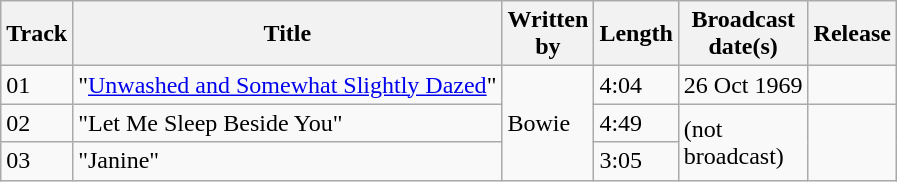<table class="wikitable">
<tr>
<th>Track</th>
<th>Title</th>
<th>Written<br> by</th>
<th>Length</th>
<th>Broadcast<br> date(s)</th>
<th>Release</th>
</tr>
<tr>
<td>01</td>
<td>"<a href='#'>Unwashed and Somewhat Slightly Dazed</a>"</td>
<td rowspan="3">Bowie</td>
<td>4:04</td>
<td>26 Oct 1969</td>
<td></td>
</tr>
<tr>
<td>02</td>
<td>"Let Me Sleep Beside You"</td>
<td>4:49</td>
<td rowspan="2">(not<br>broadcast)</td>
<td rowspan="3"></td>
</tr>
<tr>
<td>03</td>
<td>"Janine"</td>
<td>3:05</td>
</tr>
</table>
